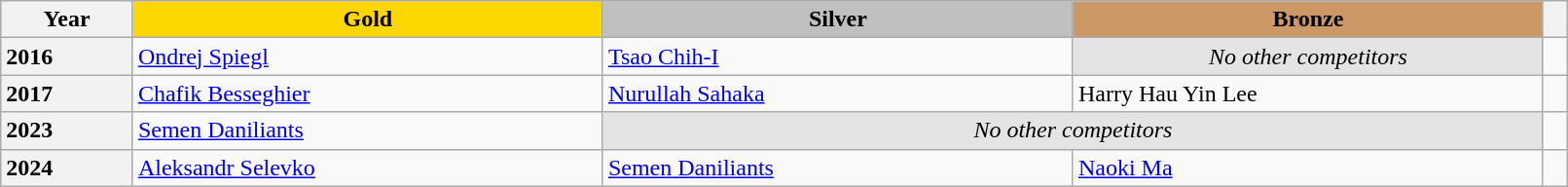<table class="wikitable unsortable" style="text-align:left; width:85%">
<tr>
<th scope="col" style="text-align:center">Year</th>
<td scope="col" style="text-align:center; width:30%; background:gold"><strong>Gold</strong></td>
<td scope="col" style="text-align:center; width:30%; background:silver"><strong>Silver</strong></td>
<td scope="col" style="text-align:center; width:30%; background:#c96"><strong>Bronze</strong></td>
<th scope="col" style="text-align:center"></th>
</tr>
<tr>
<th scope="row" style="text-align:left">2016</th>
<td> <a href='#'>Ondrej Spiegl</a></td>
<td> <a href='#'>Tsao Chih-I</a></td>
<td align="center" bgcolor="e5e4e2"><em>No other competitors</em></td>
<td></td>
</tr>
<tr>
<th scope="row" style="text-align:left">2017</th>
<td> <a href='#'>Chafik Besseghier</a></td>
<td> <a href='#'>Nurullah Sahaka</a></td>
<td> Harry Hau Yin Lee</td>
<td></td>
</tr>
<tr>
<th scope="row" style="text-align:left">2023</th>
<td> <a href='#'>Semen Daniliants</a></td>
<td colspan=2 align="center" bgcolor="e5e4e2"><em>No other competitors</em></td>
<td></td>
</tr>
<tr>
<th scope="row" style="text-align:left">2024</th>
<td> <a href='#'>Aleksandr Selevko</a></td>
<td> <a href='#'>Semen Daniliants</a></td>
<td> <a href='#'>Naoki Ma</a></td>
<td></td>
</tr>
</table>
